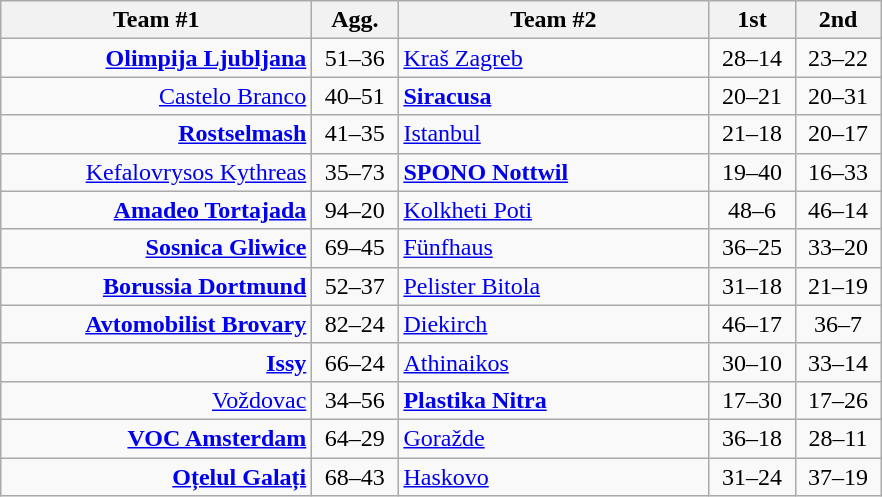<table class=wikitable style="text-align:center">
<tr>
<th width=200>Team #1</th>
<th width=50>Agg.</th>
<th width=200>Team #2</th>
<th width=50>1st</th>
<th width=50>2nd</th>
</tr>
<tr>
<td align=right><strong><a href='#'>Olimpija Ljubljana</a></strong> </td>
<td>51–36</td>
<td align=left> <a href='#'>Kraš Zagreb</a></td>
<td align=center>28–14</td>
<td align=center>23–22</td>
</tr>
<tr>
<td align=right><a href='#'>Castelo Branco</a> </td>
<td>40–51</td>
<td align=left> <strong><a href='#'>Siracusa</a></strong></td>
<td align=center>20–21</td>
<td align=center>20–31</td>
</tr>
<tr>
<td align=right><strong><a href='#'>Rostselmash</a></strong> </td>
<td>41–35</td>
<td align=left> <a href='#'>Istanbul</a></td>
<td align=center>21–18</td>
<td align=center>20–17</td>
</tr>
<tr>
<td align=right><a href='#'>Kefalovrysos Kythreas</a> </td>
<td>35–73</td>
<td align=left> <strong><a href='#'>SPONO Nottwil</a></strong></td>
<td align=center>19–40</td>
<td align=center>16–33</td>
</tr>
<tr>
<td align=right><strong><a href='#'>Amadeo Tortajada</a></strong> </td>
<td>94–20</td>
<td align=left> <a href='#'>Kolkheti Poti</a></td>
<td align=center>48–6</td>
<td align=center>46–14</td>
</tr>
<tr>
<td align=right><strong><a href='#'>Sosnica Gliwice</a></strong> </td>
<td>69–45</td>
<td align=left> <a href='#'>Fünfhaus</a></td>
<td align=center>36–25</td>
<td align=center>33–20</td>
</tr>
<tr>
<td align=right><strong><a href='#'>Borussia Dortmund</a></strong> </td>
<td>52–37</td>
<td align=left> <a href='#'>Pelister Bitola</a></td>
<td align=center>31–18</td>
<td align=center>21–19</td>
</tr>
<tr>
<td align=right><strong><a href='#'>Avtomobilist Brovary</a></strong> </td>
<td>82–24</td>
<td align=left> <a href='#'>Diekirch</a></td>
<td align=center>46–17</td>
<td align=center>36–7</td>
</tr>
<tr>
<td align=right><strong><a href='#'>Issy</a></strong> </td>
<td>66–24</td>
<td align=left> <a href='#'>Athinaikos</a></td>
<td align=center>30–10</td>
<td align=center>33–14</td>
</tr>
<tr>
<td align=right><a href='#'>Voždovac</a> </td>
<td>34–56</td>
<td align=left> <strong><a href='#'>Plastika Nitra</a></strong></td>
<td align=center>17–30</td>
<td align=center>17–26</td>
</tr>
<tr>
<td align=right><strong><a href='#'>VOC Amsterdam</a></strong> </td>
<td>64–29</td>
<td align=left> <a href='#'>Goražde</a></td>
<td align=center>36–18</td>
<td align=center>28–11</td>
</tr>
<tr>
<td align=right><strong><a href='#'>Oțelul Galați</a></strong> </td>
<td>68–43</td>
<td align=left> <a href='#'>Haskovo</a></td>
<td align=center>31–24</td>
<td align=center>37–19</td>
</tr>
</table>
